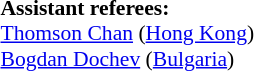<table width=50% style="font-size: 90%">
<tr>
<td><br><strong>Assistant referees:</strong>
<br><a href='#'>Thomson Chan</a> (<a href='#'>Hong Kong</a>)
<br><a href='#'>Bogdan Dochev</a> (<a href='#'>Bulgaria</a>)</td>
</tr>
</table>
